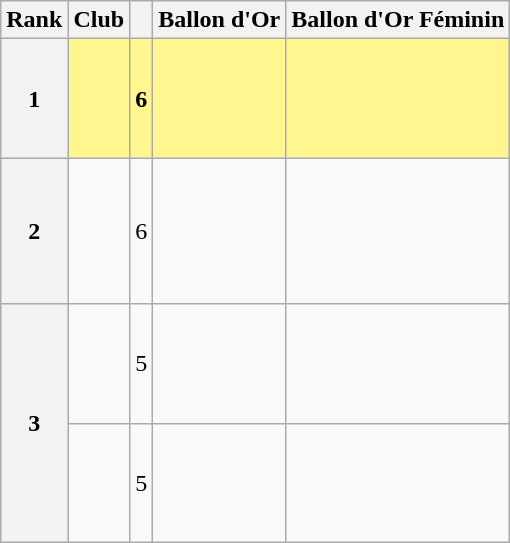<table class="wikitable sortable">
<tr>
<th scope="col">Rank</th>
<th scope="col">Club</th>
<th scope="col"></th>
<th scope="col" class="unsortable">Ballon d'Or</th>
<th scope="col" class="unsortable">Ballon d'Or Féminin</th>
</tr>
<tr style="background-color:#FFF68F">
<th scope="row">1</th>
<td></td>
<td align="center"><strong>6</strong></td>
<td><br><br><br><br></td>
<td></td>
</tr>
<tr>
<th scope="row">2</th>
<td></td>
<td align="center">6</td>
<td><br><br><br><br><br></td>
<td></td>
</tr>
<tr>
<th rowspan="2" scope="rowgroup">3</th>
<td></td>
<td align="center">5</td>
<td><br><br><br><br></td>
<td></td>
</tr>
<tr>
<td></td>
<td align="center">5</td>
<td></td>
<td><br><br><br><br></td>
</tr>
</table>
